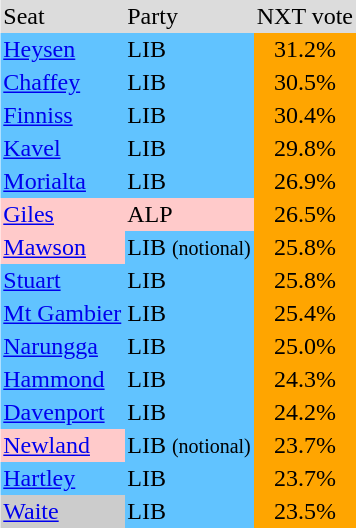<table class="toccolours" cellpadding="2" cellspacing="0" style="float:right" font-size:90%">
<tr style="background:#DCDCDC;">
<td style="text-align:left; ">Seat</td>
<td style="text-align:left; ">Party</td>
<td style="text-align:center; ">NXT vote</td>
</tr>
<tr>
<td style="text-align:left; background:#61c3ff;"><a href='#'>Heysen</a></td>
<td style="text-align:left; background:#61c3ff;">LIB</td>
<td style="text-align:center; background:orange;">31.2%</td>
</tr>
<tr>
<td style="text-align:left; background:#61c3ff;"><a href='#'>Chaffey</a></td>
<td style="text-align:left; background:#61c3ff;">LIB</td>
<td style="text-align:center; background:orange;">30.5%</td>
</tr>
<tr>
<td style="text-align:left; background:#61c3ff;"><a href='#'>Finniss</a></td>
<td style="text-align:left; background:#61c3ff;">LIB</td>
<td style="text-align:center; background:orange;">30.4%</td>
</tr>
<tr>
<td style="text-align:left; background:#61c3ff;"><a href='#'>Kavel</a></td>
<td style="text-align:left; background:#61c3ff;">LIB</td>
<td style="text-align:center; background:orange;">29.8%</td>
</tr>
<tr>
<td style="text-align:left; background:#61c3ff;"><a href='#'>Morialta</a></td>
<td style="text-align:left; background:#61c3ff;">LIB</td>
<td style="text-align:center; background:orange;">26.9%</td>
</tr>
<tr>
<td style="text-align:left; background:#ffcaca;"><a href='#'>Giles</a></td>
<td style="text-align:left; background:#ffcaca;">ALP</td>
<td style="text-align:center; background:orange;">26.5%</td>
</tr>
<tr>
<td style="text-align:left; background:#ffcaca;"><a href='#'>Mawson</a></td>
<td style="text-align:left; background:#61c3ff;">LIB <small>(notional)</small></td>
<td style="text-align:center; background:orange;">25.8%</td>
</tr>
<tr>
<td style="text-align:left; background:#61c3ff;"><a href='#'>Stuart</a></td>
<td style="text-align:left; background:#61c3ff;">LIB</td>
<td style="text-align:center; background:orange;">25.8%</td>
</tr>
<tr>
<td style="text-align:left; background:#61c3ff;"><a href='#'>Mt Gambier</a></td>
<td style="text-align:left; background:#61c3ff;">LIB</td>
<td style="text-align:center; background:orange;">25.4%</td>
</tr>
<tr>
<td style="text-align:left; background:#61c3ff;"><a href='#'>Narungga</a></td>
<td style="text-align:left; background:#61c3ff;">LIB</td>
<td style="text-align:center; background:orange;">25.0%</td>
</tr>
<tr>
<td style="text-align:left; background:#61c3ff;"><a href='#'>Hammond</a></td>
<td style="text-align:left; background:#61c3ff;">LIB</td>
<td style="text-align:center; background:orange;">24.3%</td>
</tr>
<tr>
<td style="text-align:left; background:#61c3ff;"><a href='#'>Davenport</a></td>
<td style="text-align:left; background:#61c3ff;">LIB</td>
<td style="text-align:center; background:orange;">24.2%</td>
</tr>
<tr>
<td style="text-align:left; background:#ffcaca;"><a href='#'>Newland</a></td>
<td style="text-align:left; background:#61c3ff;">LIB <small>(notional)</small></td>
<td style="text-align:center; background:orange;">23.7%</td>
</tr>
<tr>
<td style="text-align:left; background:#61c3ff;"><a href='#'>Hartley</a></td>
<td style="text-align:left; background:#61c3ff;">LIB</td>
<td style="text-align:center; background:orange;">23.7%</td>
</tr>
<tr>
<td style="text-align:left; background:#ccc;"><a href='#'>Waite</a></td>
<td style="text-align:left; background:#61c3ff;">LIB</td>
<td style="text-align:center; background:orange;">23.5%</td>
</tr>
</table>
